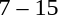<table style="text-align:center">
<tr>
<th width=200></th>
<th width=100></th>
<th width=200></th>
</tr>
<tr>
<td align=right></td>
<td>7 – 15</td>
<td align=left><strong></strong></td>
</tr>
</table>
